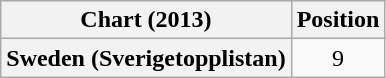<table class="wikitable plainrowheaders">
<tr>
<th>Chart (2013)</th>
<th>Position</th>
</tr>
<tr>
<th scope="row">Sweden (Sverigetopplistan)</th>
<td align="center">9</td>
</tr>
</table>
